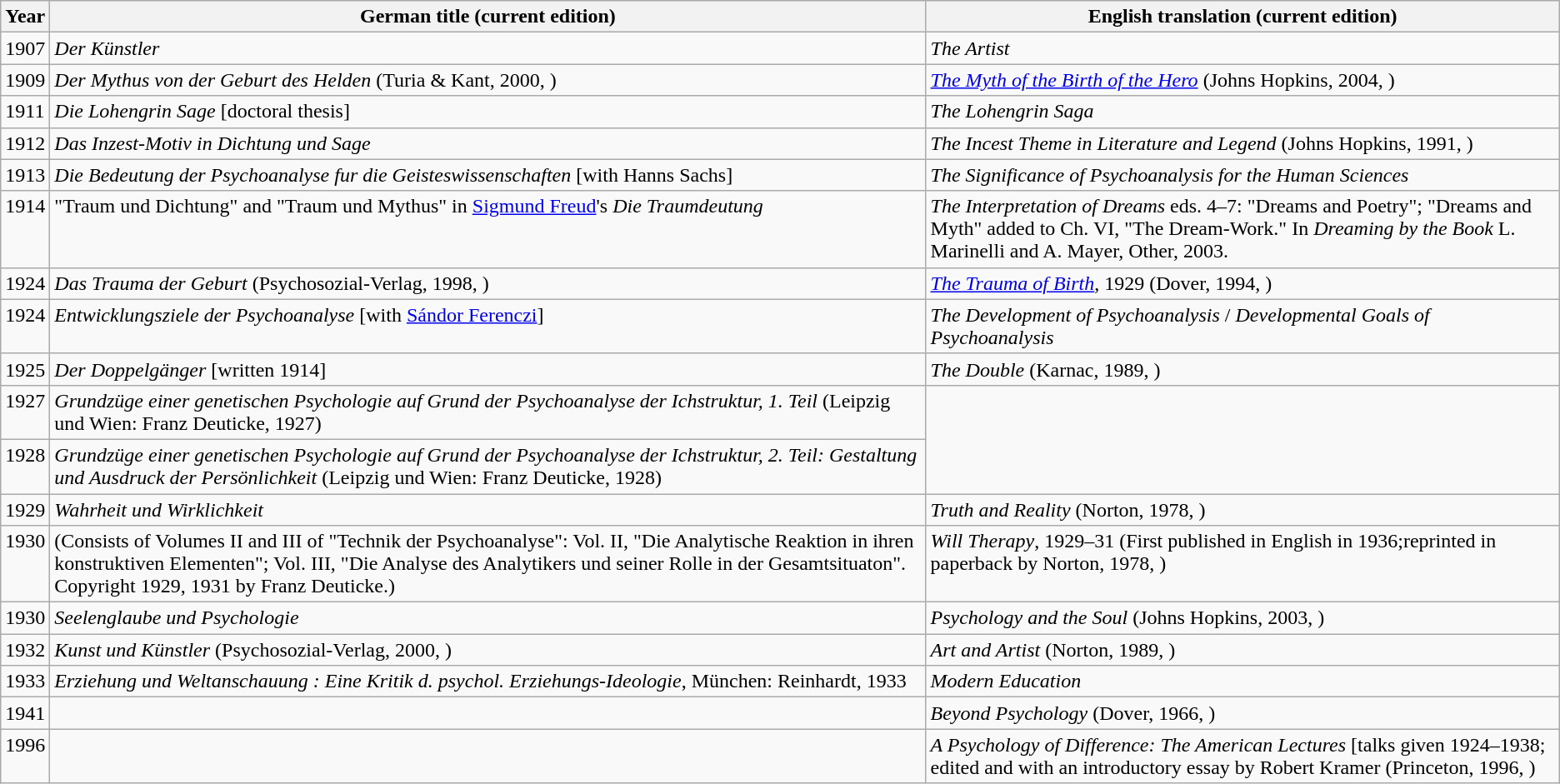<table class="wikitable">
<tr align="left" valign="top">
<th>Year</th>
<th>German title (current edition)</th>
<th>English translation (current edition)</th>
</tr>
<tr valign="top">
<td>1907</td>
<td><em>Der Künstler</em></td>
<td><em>The Artist</em></td>
</tr>
<tr valign="top">
<td>1909</td>
<td><em>Der Mythus von der Geburt des Helden</em> (Turia & Kant, 2000, )</td>
<td><em><a href='#'>The Myth of the Birth of the Hero</a></em> (Johns Hopkins, 2004, )</td>
</tr>
<tr valign="top">
<td>1911</td>
<td><em>Die Lohengrin Sage</em> [doctoral thesis]</td>
<td><em>The Lohengrin Saga</em></td>
</tr>
<tr valign="top">
<td>1912</td>
<td><em>Das Inzest-Motiv in Dichtung und Sage</em></td>
<td><em>The Incest Theme in Literature and Legend</em> (Johns Hopkins, 1991, )</td>
</tr>
<tr valign="top">
<td>1913</td>
<td><em>Die Bedeutung der Psychoanalyse fur die Geisteswissenschaften</em> [with Hanns Sachs]</td>
<td><em>The Significance of Psychoanalysis for the Human Sciences</em></td>
</tr>
<tr valign="top">
<td>1914</td>
<td>"Traum und Dichtung" and "Traum und Mythus" in <a href='#'>Sigmund Freud</a>'s <em>Die Traumdeutung</em></td>
<td><em>The Interpretation of Dreams</em> eds. 4–7: "Dreams and Poetry"; "Dreams and Myth" added to Ch. VI, "The Dream-Work." In <em>Dreaming by the Book</em> L. Marinelli and A. Mayer, Other, 2003. </td>
</tr>
<tr valign="top">
<td>1924</td>
<td><em>Das Trauma der Geburt</em> (Psychosozial-Verlag, 1998, )</td>
<td><em><a href='#'>The Trauma of Birth</a></em>, 1929 (Dover, 1994, )</td>
</tr>
<tr valign="top">
<td>1924</td>
<td><em>Entwicklungsziele der Psychoanalyse</em> [with <a href='#'>Sándor Ferenczi</a>]</td>
<td><em>The Development of Psychoanalysis</em> / <em>Developmental Goals of Psychoanalysis</em></td>
</tr>
<tr valign="top">
<td>1925</td>
<td><em>Der Doppelgänger</em> [written 1914]</td>
<td><em>The Double</em> (Karnac, 1989, )</td>
</tr>
<tr valign="top">
<td>1927</td>
<td><em>Grundzüge einer genetischen Psychologie auf Grund der Psychoanalyse der Ichstruktur, 1. Teil</em> (Leipzig und Wien: Franz Deuticke, 1927)</td>
</tr>
<tr valign="top">
<td>1928</td>
<td><em>Grundzüge einer genetischen Psychologie auf Grund der Psychoanalyse der Ichstruktur, 2. Teil: Gestaltung und Ausdruck der Persönlichkeit</em> (Leipzig und Wien: Franz Deuticke, 1928)</td>
</tr>
<tr valign="top">
<td>1929</td>
<td><em>Wahrheit und Wirklichkeit</em></td>
<td><em>Truth and Reality</em> (Norton, 1978, )</td>
</tr>
<tr valign="top">
<td>1930</td>
<td>(Consists of Volumes II and III of "Technik der Psychoanalyse": Vol. II, "Die Analytische Reaktion in ihren konstruktiven Elementen"; Vol. III, "Die Analyse des Analytikers und seiner Rolle in der Gesamtsituaton". Copyright 1929, 1931 by Franz Deuticke.)</td>
<td><em>Will Therapy</em>, 1929–31 (First published in English in 1936;reprinted in paperback by Norton, 1978, )</td>
</tr>
<tr valign="top">
<td>1930</td>
<td><em>Seelenglaube und Psychologie</em></td>
<td><em>Psychology and the Soul</em> (Johns Hopkins, 2003, )</td>
</tr>
<tr valign="top">
<td>1932</td>
<td><em>Kunst und Künstler</em> (Psychosozial-Verlag, 2000, )</td>
<td><em>Art and Artist</em> (Norton, 1989, )</td>
</tr>
<tr valign="top">
<td>1933</td>
<td><em>Erziehung und Weltanschauung : Eine Kritik d. psychol. Erziehungs-Ideologie</em>, München: Reinhardt, 1933</td>
<td><em>Modern Education</em></td>
</tr>
<tr valign="top">
<td>1941</td>
<td> </td>
<td><em>Beyond Psychology</em> (Dover, 1966, )</td>
</tr>
<tr valign="top">
<td>1996</td>
<td> </td>
<td><em>A Psychology of Difference: The American Lectures</em> [talks given 1924–1938; edited and with an introductory essay by Robert Kramer (Princeton, 1996, )</td>
</tr>
</table>
